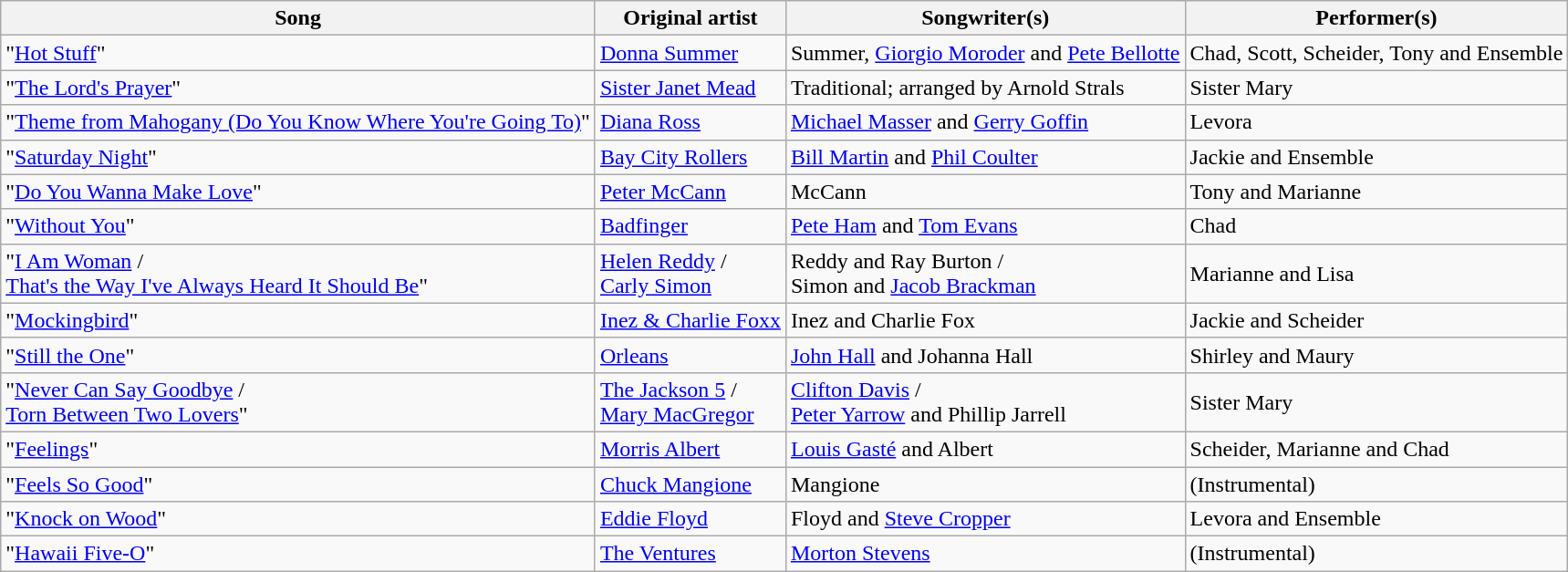<table class="wikitable">
<tr>
<th>Song</th>
<th>Original artist</th>
<th>Songwriter(s)</th>
<th>Performer(s)</th>
</tr>
<tr>
<td>"<a href='#'>Hot Stuff</a>"</td>
<td><a href='#'>Donna Summer</a></td>
<td>Summer, <a href='#'>Giorgio Moroder</a> and <a href='#'>Pete Bellotte</a></td>
<td>Chad, Scott, Scheider, Tony and Ensemble</td>
</tr>
<tr>
<td>"<a href='#'>The Lord's Prayer</a>"</td>
<td><a href='#'>Sister Janet Mead</a></td>
<td>Traditional; arranged by Arnold Strals</td>
<td>Sister Mary</td>
</tr>
<tr>
<td>"<a href='#'>Theme from Mahogany (Do You Know Where You're Going To)</a>"</td>
<td><a href='#'>Diana Ross</a></td>
<td><a href='#'>Michael Masser</a> and <a href='#'>Gerry Goffin</a></td>
<td>Levora</td>
</tr>
<tr>
<td>"<a href='#'>Saturday Night</a>"</td>
<td><a href='#'>Bay City Rollers</a></td>
<td><a href='#'>Bill Martin</a> and <a href='#'>Phil Coulter</a></td>
<td>Jackie and Ensemble</td>
</tr>
<tr>
<td>"<a href='#'>Do You Wanna Make Love</a>"</td>
<td><a href='#'>Peter McCann</a></td>
<td>McCann</td>
<td>Tony and Marianne</td>
</tr>
<tr>
<td>"<a href='#'>Without You</a>"</td>
<td><a href='#'>Badfinger</a></td>
<td><a href='#'>Pete Ham</a> and <a href='#'>Tom Evans</a></td>
<td>Chad</td>
</tr>
<tr>
<td>"<a href='#'>I Am Woman</a> /<br><a href='#'>That's the Way I've Always Heard It Should Be</a>"</td>
<td><a href='#'>Helen Reddy</a> /<br><a href='#'>Carly Simon</a></td>
<td>Reddy and Ray Burton /<br>Simon and <a href='#'>Jacob Brackman</a></td>
<td>Marianne and Lisa</td>
</tr>
<tr>
<td>"<a href='#'>Mockingbird</a>"</td>
<td><a href='#'>Inez & Charlie Foxx</a></td>
<td>Inez and Charlie Fox</td>
<td>Jackie and Scheider</td>
</tr>
<tr>
<td>"<a href='#'>Still the One</a>"</td>
<td><a href='#'>Orleans</a></td>
<td><a href='#'>John Hall</a> and Johanna Hall</td>
<td>Shirley and Maury</td>
</tr>
<tr>
<td>"<a href='#'>Never Can Say Goodbye</a> /<br><a href='#'>Torn Between Two Lovers</a>"</td>
<td><a href='#'>The Jackson 5</a> /<br><a href='#'>Mary MacGregor</a></td>
<td><a href='#'>Clifton Davis</a> /<br><a href='#'>Peter Yarrow</a> and Phillip Jarrell</td>
<td>Sister Mary</td>
</tr>
<tr>
<td>"<a href='#'>Feelings</a>"</td>
<td><a href='#'>Morris Albert</a></td>
<td><a href='#'>Louis Gasté</a> and Albert</td>
<td>Scheider, Marianne and Chad</td>
</tr>
<tr>
<td>"<a href='#'>Feels So Good</a>"</td>
<td><a href='#'>Chuck Mangione</a></td>
<td>Mangione</td>
<td>(Instrumental)</td>
</tr>
<tr>
<td>"<a href='#'>Knock on Wood</a>"</td>
<td><a href='#'>Eddie Floyd</a></td>
<td>Floyd and <a href='#'>Steve Cropper</a></td>
<td>Levora and Ensemble</td>
</tr>
<tr>
<td>"<a href='#'>Hawaii Five-O</a>"</td>
<td><a href='#'>The Ventures</a></td>
<td><a href='#'>Morton Stevens</a></td>
<td>(Instrumental)</td>
</tr>
</table>
